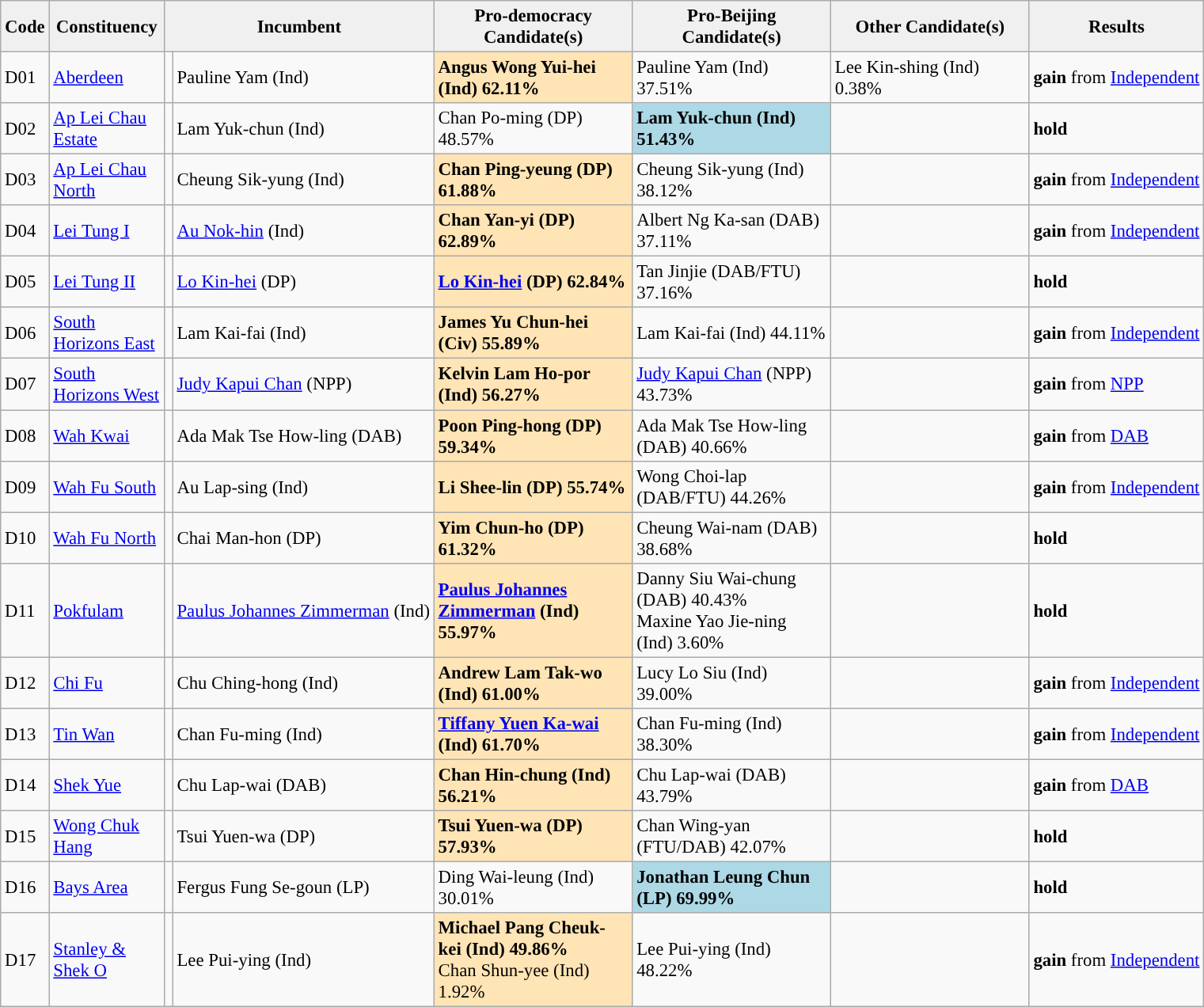<table class="wikitable sortable" style="font-size: 95%;">
<tr>
<th align="center" style="background:#f0f0f0;" width="20px">Code</th>
<th align="center" style="background:#f0f0f0;" width="90px">Constituency</th>
<th align="center" style="background:#f0f0f0;" width="120px" colspan=2>Incumbent</th>
<th align="center" style="background:#f0f0f0;" width="160px">Pro-democracy Candidate(s)</th>
<th align="center" style="background:#f0f0f0;" width="160px">Pro-Beijing Candidate(s)</th>
<th align="center" style="background:#f0f0f0;" width="160px">Other Candidate(s)</th>
<th align="center" style="background:#f0f0f0;" width="100px" colspan="2">Results</th>
</tr>
<tr>
<td>D01</td>
<td><a href='#'>Aberdeen</a></td>
<td></td>
<td>Pauline Yam (Ind)</td>
<td style="background-color:Moccasin"><strong>Angus Wong Yui-hei (Ind)</strong> <strong>62.11%</strong></td>
<td>Pauline Yam (Ind) 37.51%</td>
<td>Lee Kin-shing (Ind) 0.38%</td>
<td> <strong>gain</strong> from <a href='#'>Independent</a></td>
</tr>
<tr>
<td>D02</td>
<td><a href='#'>Ap Lei Chau Estate</a></td>
<td></td>
<td>Lam Yuk-chun (Ind)</td>
<td>Chan Po-ming (DP) 48.57%</td>
<td style="background-color:LightBlue"><strong>Lam Yuk-chun (Ind) 51.43%</strong></td>
<td></td>
<td> <strong>hold</strong></td>
</tr>
<tr>
<td>D03</td>
<td><a href='#'>Ap Lei Chau North</a></td>
<td></td>
<td>Cheung Sik-yung (Ind)</td>
<td style="background-color:Moccasin"><strong>Chan Ping-yeung (DP) 61.88%</strong></td>
<td>Cheung Sik-yung (Ind) 38.12%</td>
<td></td>
<td> <strong>gain</strong> from <a href='#'>Independent</a></td>
</tr>
<tr>
<td>D04</td>
<td><a href='#'>Lei Tung I</a></td>
<td></td>
<td><a href='#'>Au Nok-hin</a> (Ind)</td>
<td style="background-color:Moccasin"><strong>Chan Yan-yi (DP) 62.89%</strong></td>
<td>Albert Ng Ka-san (DAB) 37.11%</td>
<td></td>
<td> <strong>gain</strong> from <a href='#'>Independent</a></td>
</tr>
<tr>
<td>D05</td>
<td><a href='#'>Lei Tung II</a></td>
<td></td>
<td><a href='#'>Lo Kin-hei</a> (DP)</td>
<td style="background-color:Moccasin"><strong><a href='#'>Lo Kin-hei</a> (DP) 62.84%</strong></td>
<td>Tan Jinjie (DAB/FTU) 37.16%</td>
<td></td>
<td> <strong>hold</strong></td>
</tr>
<tr>
<td>D06</td>
<td><a href='#'>South Horizons East</a></td>
<td></td>
<td>Lam Kai-fai (Ind)</td>
<td style="background-color:Moccasin"><strong>James Yu Chun-hei (Civ) 55.89%</strong></td>
<td>Lam Kai-fai (Ind) 44.11%</td>
<td></td>
<td> <strong>gain</strong> from <a href='#'>Independent</a></td>
</tr>
<tr>
<td>D07</td>
<td><a href='#'>South Horizons West</a></td>
<td></td>
<td><a href='#'>Judy Kapui Chan</a> (NPP)</td>
<td style="background-color:Moccasin"><strong>Kelvin Lam Ho-por (Ind) 56.27%</strong></td>
<td><a href='#'>Judy Kapui Chan</a> (NPP) 43.73%</td>
<td></td>
<td> <strong>gain</strong> from <a href='#'>NPP</a></td>
</tr>
<tr>
<td>D08</td>
<td><a href='#'>Wah Kwai</a></td>
<td></td>
<td>Ada Mak Tse How-ling (DAB)</td>
<td style="background-color:Moccasin"><strong>Poon Ping-hong (DP) 59.34%</strong></td>
<td>Ada Mak Tse How-ling (DAB) 40.66%</td>
<td></td>
<td> <strong>gain</strong> from <a href='#'>DAB</a></td>
</tr>
<tr>
<td>D09</td>
<td><a href='#'>Wah Fu South</a></td>
<td></td>
<td>Au Lap-sing (Ind)</td>
<td style="background-color:Moccasin"><strong>Li Shee-lin (DP) 55.74%</strong></td>
<td>Wong Choi-lap (DAB/FTU) 44.26%</td>
<td></td>
<td> <strong>gain</strong> from <a href='#'>Independent</a></td>
</tr>
<tr>
<td>D10</td>
<td><a href='#'>Wah Fu North</a></td>
<td></td>
<td>Chai Man-hon (DP)</td>
<td style="background-color:Moccasin"><strong>Yim Chun-ho (DP) 61.32%</strong></td>
<td>Cheung Wai-nam (DAB) 38.68%</td>
<td></td>
<td> <strong>hold</strong></td>
</tr>
<tr>
<td>D11</td>
<td><a href='#'>Pokfulam</a></td>
<td></td>
<td><a href='#'>Paulus Johannes Zimmerman</a> (Ind)</td>
<td style="background-color:Moccasin"><strong><a href='#'>Paulus Johannes Zimmerman</a> (Ind) 55.97%</strong></td>
<td>Danny Siu Wai-chung (DAB) 40.43%<br>Maxine Yao Jie-ning (Ind) 3.60%</td>
<td></td>
<td> <strong>hold</strong></td>
</tr>
<tr>
<td>D12</td>
<td><a href='#'>Chi Fu</a></td>
<td></td>
<td>Chu Ching-hong (Ind)</td>
<td style="background-color:Moccasin"><strong>Andrew Lam Tak-wo (Ind)</strong> <strong>61.00%</strong></td>
<td>Lucy Lo Siu (Ind) 39.00%</td>
<td></td>
<td> <strong>gain</strong> from <a href='#'>Independent</a></td>
</tr>
<tr>
<td>D13</td>
<td><a href='#'>Tin Wan</a></td>
<td></td>
<td>Chan Fu-ming (Ind)</td>
<td style="background-color:Moccasin"><strong><a href='#'>Tiffany Yuen Ka-wai</a> (Ind) 61.70%</strong></td>
<td>Chan Fu-ming (Ind) 38.30%</td>
<td></td>
<td> <strong>gain</strong> from <a href='#'>Independent</a></td>
</tr>
<tr>
<td>D14</td>
<td><a href='#'>Shek Yue</a></td>
<td></td>
<td>Chu Lap-wai (DAB)</td>
<td style="background-color:Moccasin"><strong>Chan Hin-chung (Ind) 56.21%</strong></td>
<td>Chu Lap-wai (DAB) 43.79%</td>
<td></td>
<td> <strong>gain</strong> from <a href='#'>DAB</a></td>
</tr>
<tr>
<td>D15</td>
<td><a href='#'>Wong Chuk Hang</a></td>
<td></td>
<td>Tsui Yuen-wa (DP)</td>
<td style="background-color:Moccasin"><strong>Tsui Yuen-wa (DP) 57.93%</strong></td>
<td>Chan Wing-yan (FTU/DAB) 42.07%</td>
<td></td>
<td> <strong>hold</strong></td>
</tr>
<tr>
<td>D16</td>
<td><a href='#'>Bays Area</a></td>
<td></td>
<td>Fergus Fung Se-goun (LP)</td>
<td>Ding Wai-leung (Ind) 30.01%</td>
<td style="background-color:LightBlue"><strong>Jonathan Leung Chun (LP) 69.99%</strong></td>
<td></td>
<td> <strong>hold</strong></td>
</tr>
<tr>
<td>D17</td>
<td><a href='#'>Stanley & Shek O</a></td>
<td></td>
<td>Lee Pui-ying (Ind)</td>
<td style="background-color:Moccasin"><strong>Michael Pang Cheuk-kei (Ind) 49.86%</strong><br>Chan Shun-yee (Ind) 1.92%</td>
<td>Lee Pui-ying (Ind) 48.22%</td>
<td></td>
<td> <strong>gain</strong> from <a href='#'>Independent</a></td>
</tr>
</table>
